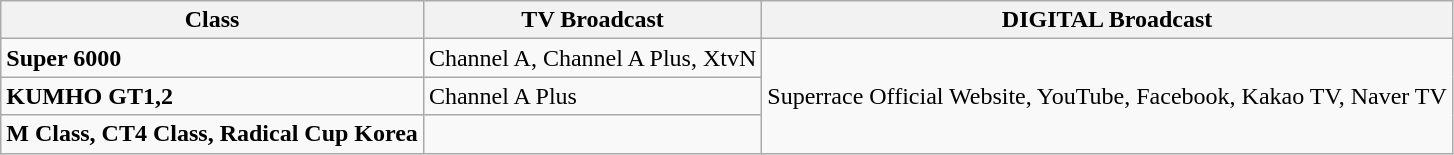<table class="wikitable">
<tr>
<th><strong>Class</strong></th>
<th><strong>TV   Broadcast</strong></th>
<th><strong>DIGITAL Broadcast</strong></th>
</tr>
<tr>
<td><strong>Super  6000</strong></td>
<td>Channel A, Channel A Plus,  XtvN</td>
<td rowspan="3">Superrace  Official Website, YouTube, Facebook, Kakao TV, Naver TV</td>
</tr>
<tr>
<td><strong>KUMHO  GT1,2</strong></td>
<td>Channel A Plus</td>
</tr>
<tr>
<td><strong>M  Class, CT4 Class, Radical Cup Korea</strong></td>
<td></td>
</tr>
</table>
